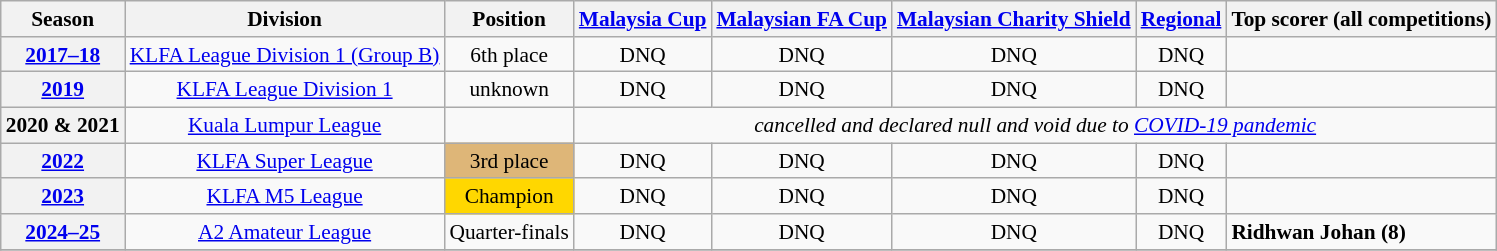<table class="wikitable" style="font-size:89%;">
<tr>
<th>Season</th>
<th>Division</th>
<th>Position</th>
<th><a href='#'>Malaysia Cup</a></th>
<th><a href='#'>Malaysian FA Cup</a></th>
<th><a href='#'>Malaysian Charity Shield</a></th>
<th><a href='#'>Regional</a></th>
<th>Top scorer (all competitions)</th>
</tr>
<tr>
<th style="text-align:center;"><a href='#'>2017–18</a></th>
<td style="text-align:center;"><a href='#'>KLFA League Division 1 (Group B)</a></td>
<td style="text-align:center;">6th place</td>
<td style="text-align:center;">DNQ</td>
<td style="text-align:center;">DNQ</td>
<td style="text-align:center;">DNQ</td>
<td style="text-align:center;">DNQ</td>
<td></td>
</tr>
<tr>
<th style="text-align:center;"><a href='#'>2019</a></th>
<td style="text-align:center;"><a href='#'>KLFA League Division 1</a></td>
<td style="text-align:center;">unknown</td>
<td style="text-align:center;">DNQ</td>
<td style="text-align:center;">DNQ</td>
<td style="text-align:center;">DNQ</td>
<td style="text-align:center;">DNQ</td>
<td></td>
</tr>
<tr>
<th>2020 & 2021</th>
<td style="text-align:center;"><a href='#'>Kuala Lumpur League</a></td>
<td></td>
<td colspan=5 align=center><em>cancelled and declared null and void due to <a href='#'>COVID-19 pandemic</a></em></td>
</tr>
<tr>
<th style="text-align:center;"><a href='#'>2022</a></th>
<td style="text-align:center;"><a href='#'>KLFA Super League</a></td>
<td bgcolor=#deb678 style="text-align:center;">3rd place</td>
<td style="text-align:center;">DNQ</td>
<td style="text-align:center;">DNQ</td>
<td style="text-align:center;">DNQ</td>
<td style="text-align:center;">DNQ</td>
<td></td>
</tr>
<tr>
<th style="text-align:center;"><a href='#'>2023</a></th>
<td style="text-align:center;"><a href='#'>KLFA M5 League</a></td>
<td bgcolor=gold style="text-align:center;">Champion</td>
<td style="text-align:center;">DNQ</td>
<td style="text-align:center;">DNQ</td>
<td style="text-align:center;">DNQ</td>
<td style="text-align:center;">DNQ</td>
<td></td>
</tr>
<tr>
<th style="text-align:center;"><a href='#'>2024–25</a></th>
<td style="text-align:center;"><a href='#'>A2 Amateur League</a></td>
<td style="text-align:center;">Quarter-finals</td>
<td style="text-align:center;">DNQ</td>
<td style="text-align:center;">DNQ</td>
<td style="text-align:center;">DNQ</td>
<td style="text-align:center;">DNQ</td>
<td><strong> Ridhwan Johan (8)</strong></td>
</tr>
<tr>
</tr>
</table>
